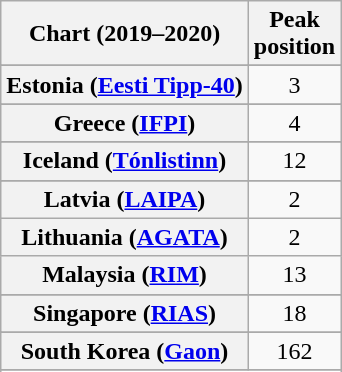<table class="wikitable sortable plainrowheaders" style="text-align:center">
<tr>
<th scope="col">Chart (2019–2020)</th>
<th scope="col">Peak<br>position</th>
</tr>
<tr>
</tr>
<tr>
</tr>
<tr>
</tr>
<tr>
</tr>
<tr>
</tr>
<tr>
</tr>
<tr>
</tr>
<tr>
<th scope="row">Estonia (<a href='#'>Eesti Tipp-40</a>)</th>
<td>3</td>
</tr>
<tr>
</tr>
<tr>
</tr>
<tr>
</tr>
<tr>
<th scope="row">Greece (<a href='#'>IFPI</a>)</th>
<td>4</td>
</tr>
<tr>
</tr>
<tr>
</tr>
<tr>
<th scope="row">Iceland (<a href='#'>Tónlistinn</a>)</th>
<td>12</td>
</tr>
<tr>
</tr>
<tr>
</tr>
<tr>
<th scope="row">Latvia (<a href='#'>LAIPA</a>)</th>
<td>2</td>
</tr>
<tr>
<th scope="row">Lithuania (<a href='#'>AGATA</a>)</th>
<td>2</td>
</tr>
<tr>
<th scope="row">Malaysia (<a href='#'>RIM</a>)</th>
<td>13</td>
</tr>
<tr>
</tr>
<tr>
</tr>
<tr>
</tr>
<tr>
</tr>
<tr>
</tr>
<tr>
<th scope="row">Singapore (<a href='#'>RIAS</a>)</th>
<td>18</td>
</tr>
<tr>
</tr>
<tr>
<th scope="row">South Korea (<a href='#'>Gaon</a>)</th>
<td>162</td>
</tr>
<tr>
</tr>
<tr>
</tr>
<tr>
</tr>
<tr>
</tr>
<tr>
</tr>
</table>
